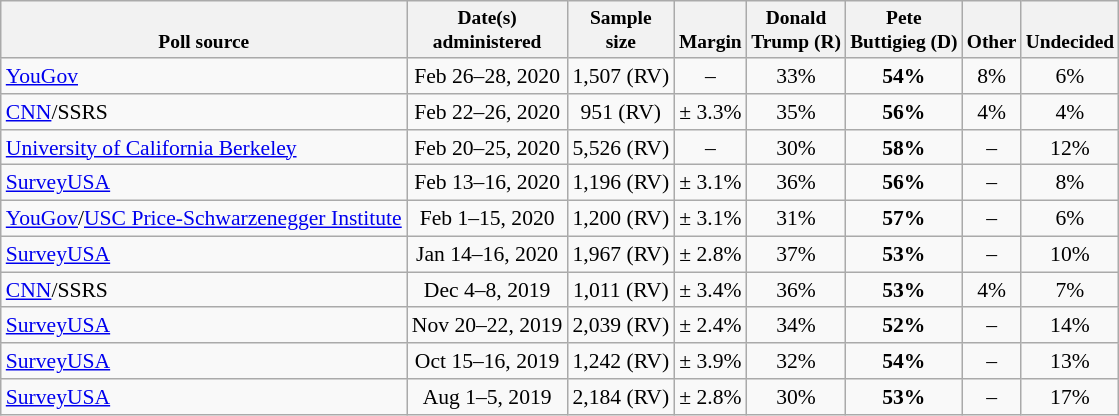<table class="wikitable" style="font-size:90%;text-align:center;">
<tr valign=bottom style="font-size:90%;">
<th>Poll source</th>
<th>Date(s)<br>administered</th>
<th>Sample<br>size</th>
<th>Margin<br></th>
<th>Donald<br>Trump (R)</th>
<th>Pete<br>Buttigieg (D)</th>
<th>Other</th>
<th>Undecided</th>
</tr>
<tr>
<td style="text-align:left;"><a href='#'>YouGov</a></td>
<td>Feb 26–28, 2020</td>
<td>1,507 (RV)</td>
<td>–</td>
<td>33%</td>
<td><strong>54%</strong></td>
<td>8%</td>
<td>6%</td>
</tr>
<tr>
<td style="text-align:left;"><a href='#'>CNN</a>/SSRS</td>
<td>Feb 22–26, 2020</td>
<td>951 (RV)</td>
<td>± 3.3%</td>
<td>35%</td>
<td><strong>56%</strong></td>
<td>4%</td>
<td>4%</td>
</tr>
<tr>
<td style="text-align:left;"><a href='#'>University of California Berkeley</a></td>
<td>Feb 20–25, 2020</td>
<td>5,526 (RV)</td>
<td>–</td>
<td>30%</td>
<td><strong>58%</strong></td>
<td>–</td>
<td>12%</td>
</tr>
<tr>
<td style="text-align:left;"><a href='#'>SurveyUSA</a></td>
<td>Feb 13–16, 2020</td>
<td>1,196 (RV)</td>
<td>± 3.1%</td>
<td>36%</td>
<td><strong>56%</strong></td>
<td>–</td>
<td>8%</td>
</tr>
<tr>
<td style="text-align:left;"><a href='#'>YouGov</a>/<a href='#'>USC Price-Schwarzenegger Institute</a></td>
<td>Feb 1–15, 2020</td>
<td>1,200 (RV)</td>
<td>± 3.1%</td>
<td>31%</td>
<td><strong>57%</strong></td>
<td>–</td>
<td>6%</td>
</tr>
<tr>
<td style="text-align:left;"><a href='#'>SurveyUSA</a></td>
<td>Jan 14–16, 2020</td>
<td>1,967 (RV)</td>
<td>± 2.8%</td>
<td>37%</td>
<td><strong>53%</strong></td>
<td>–</td>
<td>10%</td>
</tr>
<tr>
<td style="text-align:left;"><a href='#'>CNN</a>/SSRS</td>
<td>Dec 4–8, 2019</td>
<td>1,011 (RV)</td>
<td>± 3.4%</td>
<td>36%</td>
<td><strong>53%</strong></td>
<td>4%</td>
<td>7%</td>
</tr>
<tr>
<td style="text-align:left;"><a href='#'>SurveyUSA</a></td>
<td>Nov 20–22, 2019</td>
<td>2,039 (RV)</td>
<td>± 2.4%</td>
<td>34%</td>
<td><strong>52%</strong></td>
<td>–</td>
<td>14%</td>
</tr>
<tr>
<td style="text-align:left;"><a href='#'>SurveyUSA</a></td>
<td>Oct 15–16, 2019</td>
<td>1,242 (RV)</td>
<td>± 3.9%</td>
<td>32%</td>
<td><strong>54%</strong></td>
<td>–</td>
<td>13%</td>
</tr>
<tr>
<td style="text-align:left;"><a href='#'>SurveyUSA</a></td>
<td>Aug 1–5, 2019</td>
<td>2,184 (RV)</td>
<td>± 2.8%</td>
<td>30%</td>
<td><strong>53%</strong></td>
<td>–</td>
<td>17%</td>
</tr>
</table>
